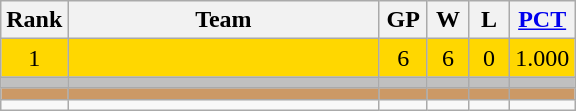<table class=wikitable style="text-align:center;">
<tr>
<th width=25px>Rank</th>
<th width=200px>Team</th>
<th width=25px>GP</th>
<th width=20px>W</th>
<th width=20px>L</th>
<th width=35px><a href='#'>PCT</a></th>
</tr>
<tr bgcolor=gold>
<td>1</td>
<td align=left></td>
<td>6</td>
<td>6</td>
<td>0</td>
<td>1.000</td>
</tr>
<tr bgcolor=silver>
<td></td>
<td align=left></td>
<td></td>
<td></td>
<td></td>
<td></td>
</tr>
<tr bgcolor=cc9966>
<td></td>
<td align=left></td>
<td></td>
<td></td>
<td></td>
<td></td>
</tr>
<tr>
<td></td>
<td align=left></td>
<td></td>
<td></td>
<td></td>
<td></td>
</tr>
</table>
